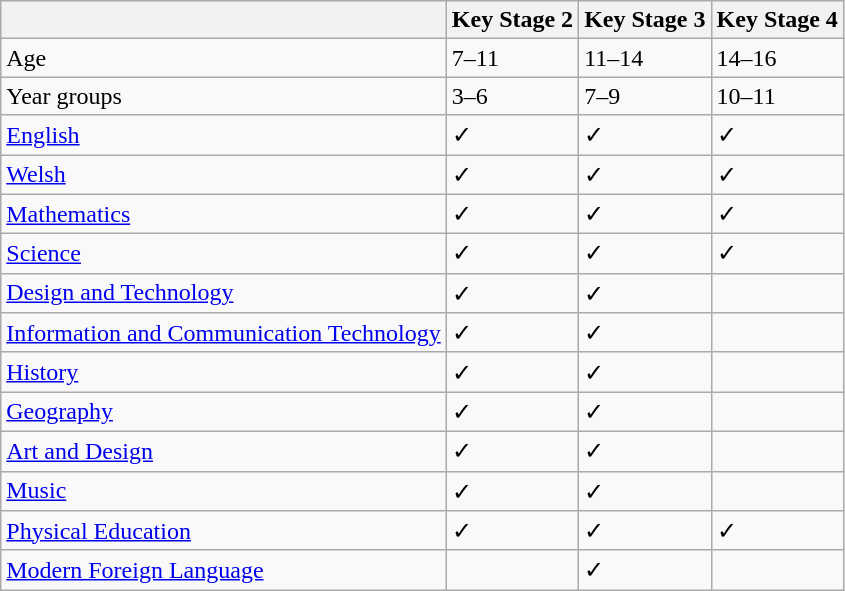<table class="wikitable">
<tr>
<th></th>
<th>Key Stage 2</th>
<th>Key Stage 3</th>
<th>Key Stage 4</th>
</tr>
<tr>
<td>Age</td>
<td>7–11</td>
<td>11–14</td>
<td>14–16</td>
</tr>
<tr>
<td>Year groups</td>
<td>3–6</td>
<td>7–9</td>
<td>10–11</td>
</tr>
<tr>
<td><a href='#'>English</a></td>
<td>✓</td>
<td>✓</td>
<td>✓</td>
</tr>
<tr>
<td><a href='#'>Welsh</a></td>
<td>✓</td>
<td>✓</td>
<td>✓</td>
</tr>
<tr>
<td><a href='#'>Mathematics</a></td>
<td>✓</td>
<td>✓</td>
<td>✓</td>
</tr>
<tr>
<td><a href='#'>Science</a></td>
<td>✓</td>
<td>✓</td>
<td>✓</td>
</tr>
<tr>
<td><a href='#'>Design and Technology</a></td>
<td>✓</td>
<td>✓</td>
<td></td>
</tr>
<tr>
<td><a href='#'>Information and Communication Technology</a></td>
<td>✓</td>
<td>✓</td>
<td></td>
</tr>
<tr>
<td><a href='#'>History</a></td>
<td>✓</td>
<td>✓</td>
<td></td>
</tr>
<tr>
<td><a href='#'>Geography</a></td>
<td>✓</td>
<td>✓</td>
<td></td>
</tr>
<tr>
<td><a href='#'>Art and Design</a></td>
<td>✓</td>
<td>✓</td>
<td></td>
</tr>
<tr>
<td><a href='#'>Music</a></td>
<td>✓</td>
<td>✓</td>
<td></td>
</tr>
<tr>
<td><a href='#'>Physical Education</a></td>
<td>✓</td>
<td>✓</td>
<td>✓</td>
</tr>
<tr>
<td><a href='#'>Modern Foreign Language</a></td>
<td></td>
<td>✓</td>
<td></td>
</tr>
</table>
